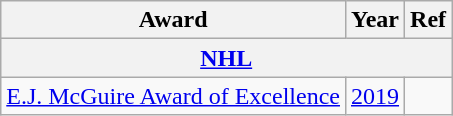<table class="wikitable">
<tr>
<th>Award</th>
<th>Year</th>
<th>Ref</th>
</tr>
<tr>
<th colspan="3"><strong><a href='#'>NHL</a></strong></th>
</tr>
<tr>
<td><a href='#'>E.J. McGuire Award of Excellence</a></td>
<td><a href='#'>2019</a></td>
<td></td>
</tr>
</table>
